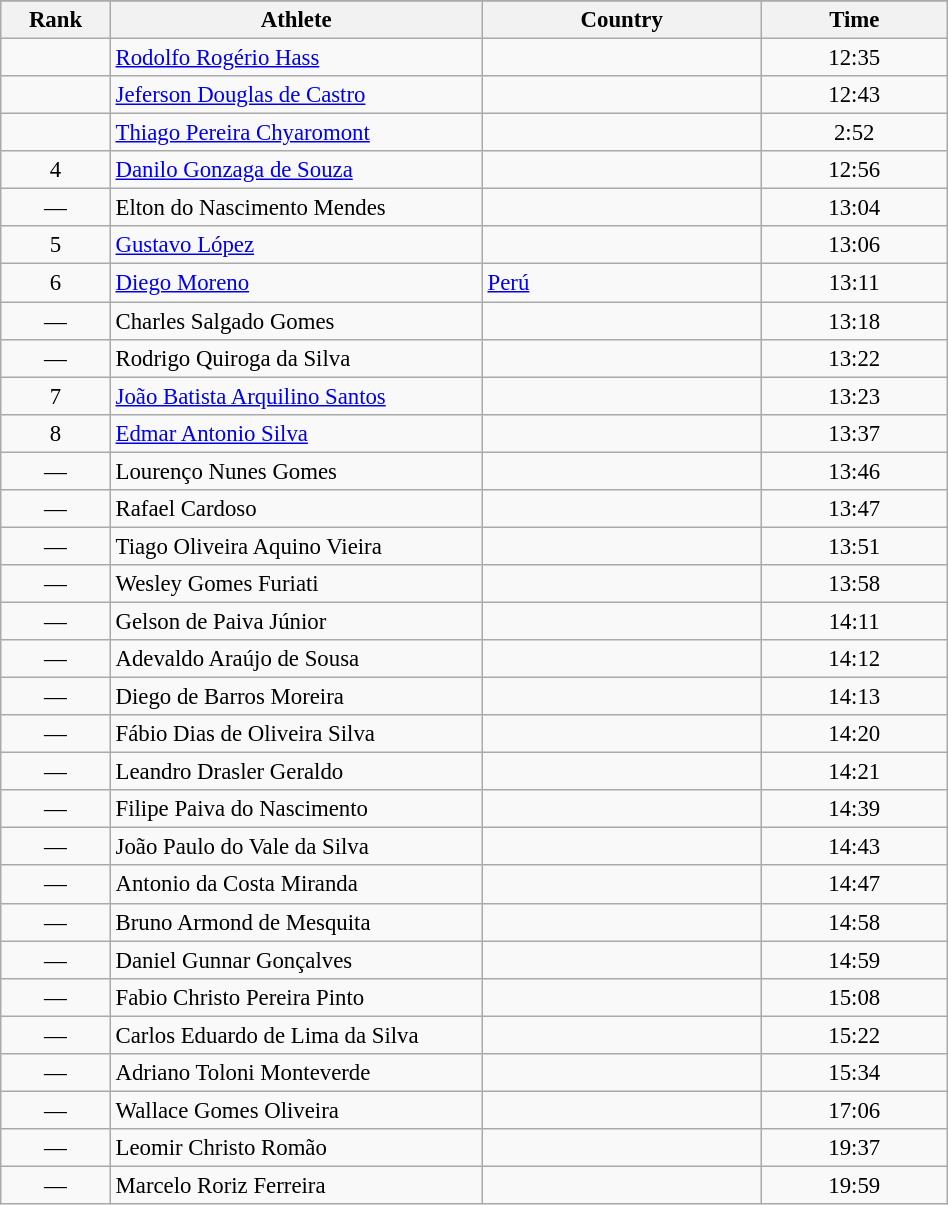<table class="wikitable sortable" style=" text-align:center; font-size:95%;" width="50%">
<tr>
</tr>
<tr>
<th width=5%>Rank</th>
<th width=20%>Athlete</th>
<th width=15%>Country</th>
<th width=10%>Time</th>
</tr>
<tr>
<td align=center></td>
<td align=left><a href='#'>Rodolfo Rogério Hass</a></td>
<td align=left></td>
<td>12:35</td>
</tr>
<tr>
<td align=center></td>
<td align=left><a href='#'>Jeferson Douglas de Castro</a></td>
<td align=left></td>
<td>12:43</td>
</tr>
<tr>
<td align=center></td>
<td align=left><a href='#'>Thiago Pereira Chyaromont</a></td>
<td align=left></td>
<td>2:52</td>
</tr>
<tr>
<td align=center>4</td>
<td align=left><a href='#'>Danilo Gonzaga de Souza</a></td>
<td align=left></td>
<td>12:56</td>
</tr>
<tr>
<td align=center>—</td>
<td align=left>Elton do Nascimento Mendes</td>
<td align=left></td>
<td>13:04</td>
</tr>
<tr>
<td align=center>5</td>
<td align=left><a href='#'>Gustavo López</a></td>
<td align=left></td>
<td>13:06</td>
</tr>
<tr>
<td align=center>6</td>
<td align=left><a href='#'>Diego Moreno</a></td>
<td align=left> <a href='#'>Perú</a></td>
<td>13:11</td>
</tr>
<tr>
<td align=center>—</td>
<td align=left>Charles Salgado Gomes</td>
<td align=left></td>
<td>13:18</td>
</tr>
<tr>
<td align=center>—</td>
<td align=left>Rodrigo Quiroga da Silva</td>
<td align=left></td>
<td>13:22</td>
</tr>
<tr>
<td align=center>7</td>
<td align=left><a href='#'>João Batista Arquilino Santos</a></td>
<td align=left></td>
<td>13:23</td>
</tr>
<tr>
<td align=center>8</td>
<td align=left><a href='#'>Edmar Antonio Silva</a></td>
<td align=left></td>
<td>13:37</td>
</tr>
<tr>
<td align=center>—</td>
<td align=left>Lourenço Nunes Gomes</td>
<td align=left></td>
<td>13:46</td>
</tr>
<tr>
<td align=center>—</td>
<td align=left>Rafael Cardoso</td>
<td align=left></td>
<td>13:47</td>
</tr>
<tr>
<td align=center>—</td>
<td align=left>Tiago Oliveira Aquino Vieira</td>
<td align=left></td>
<td>13:51</td>
</tr>
<tr>
<td align=center>—</td>
<td align=left>Wesley Gomes Furiati</td>
<td align=left></td>
<td>13:58</td>
</tr>
<tr>
<td align=center>—</td>
<td align=left>Gelson de Paiva Júnior</td>
<td align=left></td>
<td>14:11</td>
</tr>
<tr>
<td align=center>—</td>
<td align=left>Adevaldo Araújo de Sousa</td>
<td align=left></td>
<td>14:12</td>
</tr>
<tr>
<td align=center>—</td>
<td align=left>Diego de Barros Moreira</td>
<td align=left></td>
<td>14:13</td>
</tr>
<tr>
<td align=center>—</td>
<td align=left>Fábio Dias de Oliveira Silva</td>
<td align=left></td>
<td>14:20</td>
</tr>
<tr>
<td align=center>—</td>
<td align=left>Leandro Drasler Geraldo</td>
<td align=left></td>
<td>14:21</td>
</tr>
<tr>
<td align=center>—</td>
<td align=left>Filipe Paiva do Nascimento</td>
<td align=left></td>
<td>14:39</td>
</tr>
<tr>
<td align=center>—</td>
<td align=left>João Paulo do Vale da Silva</td>
<td align=left></td>
<td>14:43</td>
</tr>
<tr>
<td align=center>—</td>
<td align=left>Antonio da Costa Miranda</td>
<td align=left></td>
<td>14:47</td>
</tr>
<tr>
<td align=center>—</td>
<td align=left>Bruno Armond de Mesquita</td>
<td align=left></td>
<td>14:58</td>
</tr>
<tr>
<td align=center>—</td>
<td align=left>Daniel Gunnar Gonçalves</td>
<td align=left></td>
<td>14:59</td>
</tr>
<tr>
<td align=center>—</td>
<td align=left>Fabio Christo Pereira Pinto</td>
<td align=left></td>
<td>15:08</td>
</tr>
<tr>
<td align=center>—</td>
<td align=left>Carlos Eduardo de Lima da Silva</td>
<td align=left></td>
<td>15:22</td>
</tr>
<tr>
<td align=center>—</td>
<td align=left>Adriano Toloni Monteverde</td>
<td align=left></td>
<td>15:34</td>
</tr>
<tr>
<td align=center>—</td>
<td align=left>Wallace Gomes Oliveira</td>
<td align=left></td>
<td>17:06</td>
</tr>
<tr>
<td align=center>—</td>
<td align=left>Leomir Christo Romão</td>
<td align=left></td>
<td>19:37</td>
</tr>
<tr>
<td align=center>—</td>
<td align=left>Marcelo Roriz Ferreira</td>
<td align=left></td>
<td>19:59</td>
</tr>
</table>
